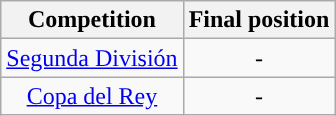<table class="wikitable" style="font-size:100%; text-align:center">
<tr>
<th>Competition</th>
<th>Final position</th>
</tr>
<tr style="background:">
<td><a href='#'>Segunda División</a></td>
<td>-</td>
</tr>
<tr style="background:">
<td><a href='#'>Copa del Rey</a></td>
<td>-</td>
</tr>
</table>
